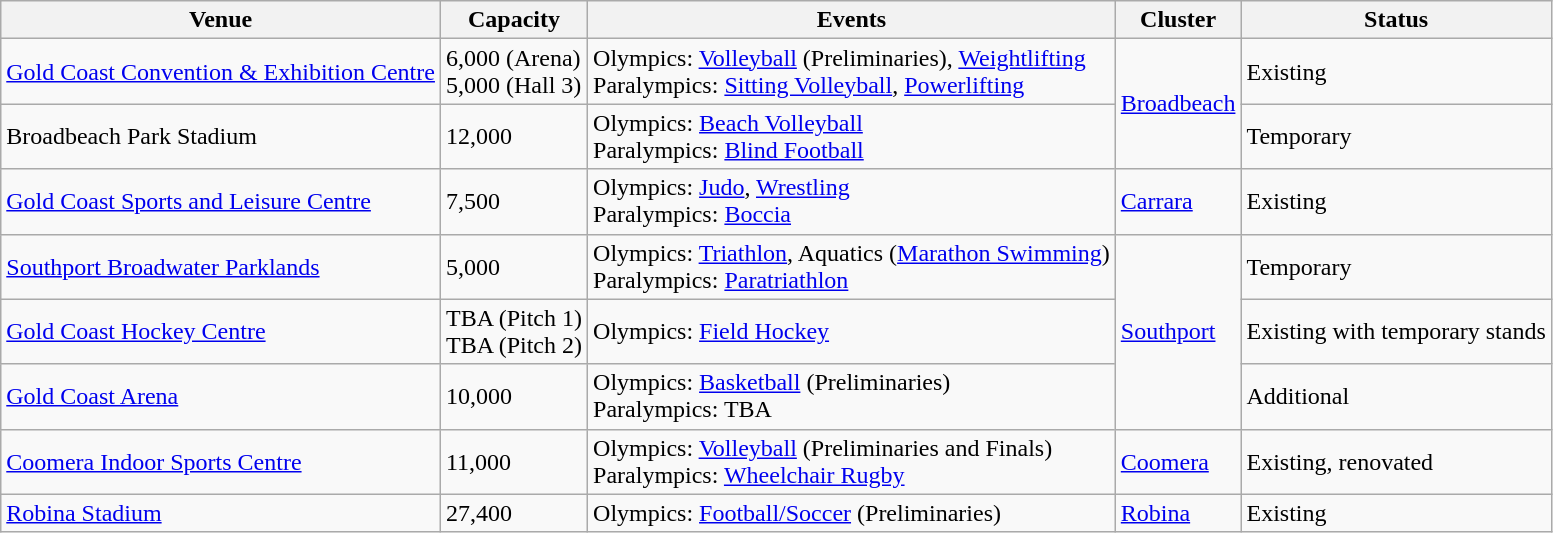<table class="wikitable sortable">
<tr>
<th>Venue</th>
<th>Capacity</th>
<th>Events</th>
<th>Cluster</th>
<th>Status</th>
</tr>
<tr>
<td><a href='#'>Gold Coast Convention & Exhibition Centre</a></td>
<td>6,000 (Arena)<br>5,000 (Hall 3)</td>
<td>Olympics: <a href='#'>Volleyball</a> (Preliminaries), <a href='#'>Weightlifting</a><br>Paralympics: <a href='#'>Sitting Volleyball</a>, <a href='#'>Powerlifting</a></td>
<td rowspan=2><a href='#'>Broadbeach</a></td>
<td>Existing</td>
</tr>
<tr>
<td>Broadbeach Park Stadium</td>
<td>12,000</td>
<td>Olympics: <a href='#'>Beach Volleyball</a><br>Paralympics: <a href='#'>Blind Football</a></td>
<td>Temporary</td>
</tr>
<tr>
<td><a href='#'>Gold Coast Sports and Leisure Centre</a></td>
<td>7,500</td>
<td>Olympics: <a href='#'>Judo</a>, <a href='#'>Wrestling</a><br>Paralympics: <a href='#'>Boccia</a></td>
<td><a href='#'>Carrara</a></td>
<td>Existing</td>
</tr>
<tr>
<td><a href='#'>Southport Broadwater Parklands</a></td>
<td>5,000</td>
<td>Olympics: <a href='#'>Triathlon</a>, Aquatics (<a href='#'>Marathon Swimming</a>)<br>Paralympics: <a href='#'>Paratriathlon</a></td>
<td rowspan=3><a href='#'>Southport</a></td>
<td>Temporary</td>
</tr>
<tr>
<td><a href='#'>Gold Coast Hockey Centre</a></td>
<td>TBA (Pitch 1)<br>TBA (Pitch 2)</td>
<td>Olympics: <a href='#'>Field Hockey</a></td>
<td>Existing with temporary stands</td>
</tr>
<tr>
<td><a href='#'>Gold Coast Arena</a></td>
<td>10,000</td>
<td>Olympics: <a href='#'>Basketball</a> (Preliminaries)<br>Paralympics: TBA</td>
<td>Additional</td>
</tr>
<tr>
<td><a href='#'>Coomera Indoor Sports Centre</a></td>
<td>11,000</td>
<td>Olympics: <a href='#'>Volleyball</a> (Preliminaries and Finals)<br>Paralympics: <a href='#'>Wheelchair Rugby</a></td>
<td><a href='#'>Coomera</a></td>
<td>Existing, renovated</td>
</tr>
<tr>
<td><a href='#'>Robina Stadium</a></td>
<td>27,400</td>
<td>Olympics: <a href='#'>Football/Soccer</a> (Preliminaries)</td>
<td><a href='#'>Robina</a></td>
<td>Existing</td>
</tr>
</table>
